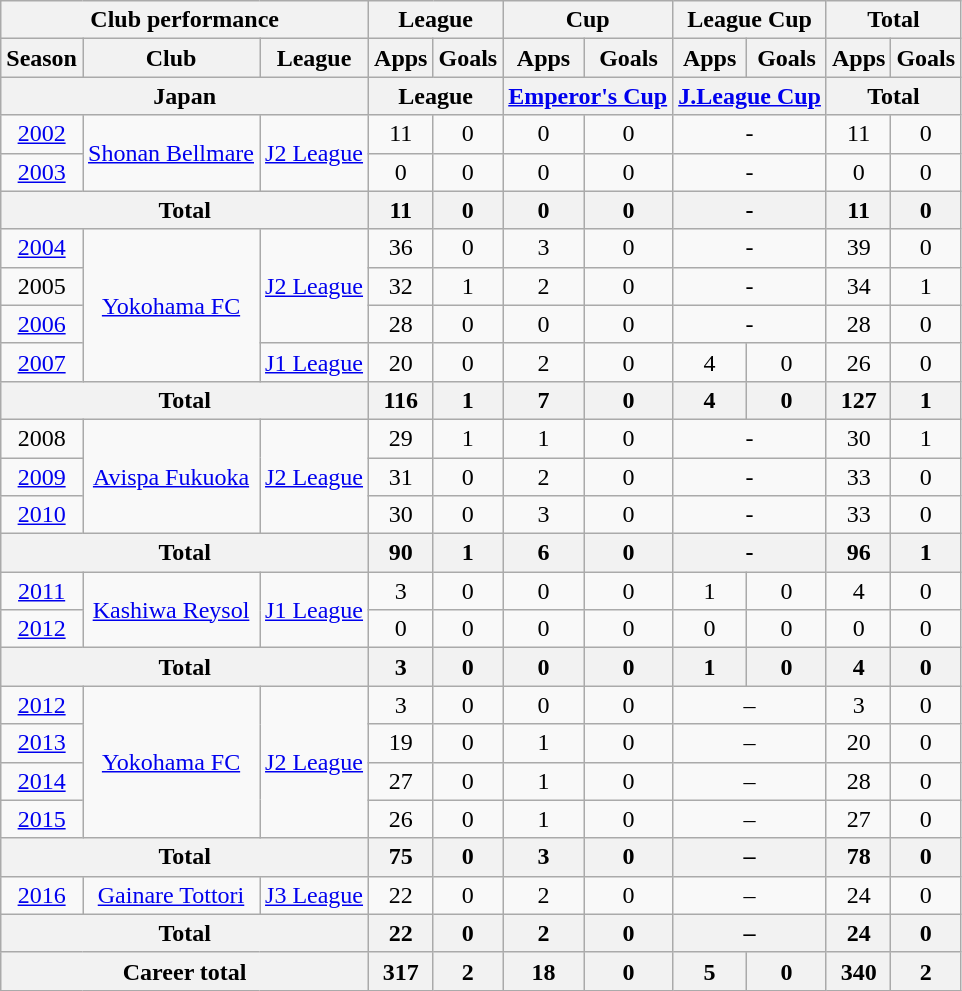<table class="wikitable" style="text-align:center">
<tr>
<th colspan=3>Club performance</th>
<th colspan=2>League</th>
<th colspan=2>Cup</th>
<th colspan=2>League Cup</th>
<th colspan=2>Total</th>
</tr>
<tr>
<th>Season</th>
<th>Club</th>
<th>League</th>
<th>Apps</th>
<th>Goals</th>
<th>Apps</th>
<th>Goals</th>
<th>Apps</th>
<th>Goals</th>
<th>Apps</th>
<th>Goals</th>
</tr>
<tr>
<th colspan=3>Japan</th>
<th colspan=2>League</th>
<th colspan=2><a href='#'>Emperor's Cup</a></th>
<th colspan=2><a href='#'>J.League Cup</a></th>
<th colspan=2>Total</th>
</tr>
<tr>
<td><a href='#'>2002</a></td>
<td rowspan="2"><a href='#'>Shonan Bellmare</a></td>
<td rowspan="2"><a href='#'>J2 League</a></td>
<td>11</td>
<td>0</td>
<td>0</td>
<td>0</td>
<td colspan="2">-</td>
<td>11</td>
<td>0</td>
</tr>
<tr>
<td><a href='#'>2003</a></td>
<td>0</td>
<td>0</td>
<td>0</td>
<td>0</td>
<td colspan="2">-</td>
<td>0</td>
<td>0</td>
</tr>
<tr>
<th colspan="3">Total</th>
<th>11</th>
<th>0</th>
<th>0</th>
<th>0</th>
<th colspan="2">-</th>
<th>11</th>
<th>0</th>
</tr>
<tr>
<td><a href='#'>2004</a></td>
<td rowspan="4"><a href='#'>Yokohama FC</a></td>
<td rowspan="3"><a href='#'>J2 League</a></td>
<td>36</td>
<td>0</td>
<td>3</td>
<td>0</td>
<td colspan="2">-</td>
<td>39</td>
<td>0</td>
</tr>
<tr>
<td>2005</td>
<td>32</td>
<td>1</td>
<td>2</td>
<td>0</td>
<td colspan="2">-</td>
<td>34</td>
<td>1</td>
</tr>
<tr>
<td><a href='#'>2006</a></td>
<td>28</td>
<td>0</td>
<td>0</td>
<td>0</td>
<td colspan="2">-</td>
<td>28</td>
<td>0</td>
</tr>
<tr>
<td><a href='#'>2007</a></td>
<td><a href='#'>J1 League</a></td>
<td>20</td>
<td>0</td>
<td>2</td>
<td>0</td>
<td>4</td>
<td>0</td>
<td>26</td>
<td>0</td>
</tr>
<tr>
<th colspan="3">Total</th>
<th>116</th>
<th>1</th>
<th>7</th>
<th>0</th>
<th>4</th>
<th>0</th>
<th>127</th>
<th>1</th>
</tr>
<tr>
<td>2008</td>
<td rowspan="3"><a href='#'>Avispa Fukuoka</a></td>
<td rowspan="3"><a href='#'>J2 League</a></td>
<td>29</td>
<td>1</td>
<td>1</td>
<td>0</td>
<td colspan="2">-</td>
<td>30</td>
<td>1</td>
</tr>
<tr>
<td><a href='#'>2009</a></td>
<td>31</td>
<td>0</td>
<td>2</td>
<td>0</td>
<td colspan="2">-</td>
<td>33</td>
<td>0</td>
</tr>
<tr>
<td><a href='#'>2010</a></td>
<td>30</td>
<td>0</td>
<td>3</td>
<td>0</td>
<td colspan="2">-</td>
<td>33</td>
<td>0</td>
</tr>
<tr>
<th colspan="3">Total</th>
<th>90</th>
<th>1</th>
<th>6</th>
<th>0</th>
<th colspan="2">-</th>
<th>96</th>
<th>1</th>
</tr>
<tr>
<td><a href='#'>2011</a></td>
<td rowspan="2"><a href='#'>Kashiwa Reysol</a></td>
<td rowspan="2"><a href='#'>J1 League</a></td>
<td>3</td>
<td>0</td>
<td>0</td>
<td>0</td>
<td>1</td>
<td>0</td>
<td>4</td>
<td>0</td>
</tr>
<tr>
<td><a href='#'>2012</a></td>
<td>0</td>
<td>0</td>
<td>0</td>
<td>0</td>
<td>0</td>
<td>0</td>
<td>0</td>
<td>0</td>
</tr>
<tr>
<th colspan="3">Total</th>
<th>3</th>
<th>0</th>
<th>0</th>
<th>0</th>
<th>1</th>
<th>0</th>
<th>4</th>
<th>0</th>
</tr>
<tr>
<td><a href='#'>2012</a></td>
<td rowspan="4"><a href='#'>Yokohama FC</a></td>
<td rowspan="4"><a href='#'>J2 League</a></td>
<td>3</td>
<td>0</td>
<td>0</td>
<td>0</td>
<td colspan="2">–</td>
<td>3</td>
<td>0</td>
</tr>
<tr>
<td><a href='#'>2013</a></td>
<td>19</td>
<td>0</td>
<td>1</td>
<td>0</td>
<td colspan="2">–</td>
<td>20</td>
<td>0</td>
</tr>
<tr>
<td><a href='#'>2014</a></td>
<td>27</td>
<td>0</td>
<td>1</td>
<td>0</td>
<td colspan="2">–</td>
<td>28</td>
<td>0</td>
</tr>
<tr>
<td><a href='#'>2015</a></td>
<td>26</td>
<td>0</td>
<td>1</td>
<td>0</td>
<td colspan="2">–</td>
<td>27</td>
<td>0</td>
</tr>
<tr>
<th colspan="3">Total</th>
<th>75</th>
<th>0</th>
<th>3</th>
<th>0</th>
<th colspan="2">–</th>
<th>78</th>
<th>0</th>
</tr>
<tr>
<td><a href='#'>2016</a></td>
<td><a href='#'>Gainare Tottori</a></td>
<td><a href='#'>J3 League</a></td>
<td>22</td>
<td>0</td>
<td>2</td>
<td>0</td>
<td colspan="2">–</td>
<td>24</td>
<td>0</td>
</tr>
<tr>
<th colspan="3">Total</th>
<th>22</th>
<th>0</th>
<th>2</th>
<th>0</th>
<th colspan="2">–</th>
<th>24</th>
<th>0</th>
</tr>
<tr>
<th colspan=3>Career total</th>
<th>317</th>
<th>2</th>
<th>18</th>
<th>0</th>
<th>5</th>
<th>0</th>
<th>340</th>
<th>2</th>
</tr>
</table>
